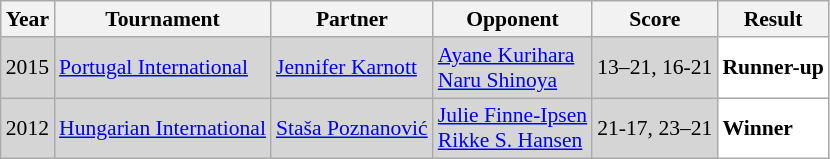<table class="sortable wikitable" style="font-size:90%;">
<tr>
<th>Year</th>
<th>Tournament</th>
<th>Partner</th>
<th>Opponent</th>
<th>Score</th>
<th>Result</th>
</tr>
<tr style="background:#D5D5D5">
<td align="center">2015</td>
<td align="left"><a href='#'>Portugal International</a></td>
<td align="left"> <a href='#'>Jennifer Karnott</a></td>
<td align="left"> <a href='#'>Ayane Kurihara</a><br> <a href='#'>Naru Shinoya</a></td>
<td align="left">13–21, 16-21</td>
<td style="text-align:left; background:white"> <strong>Runner-up</strong></td>
</tr>
<tr style="background:#D5D5D5">
<td align="center">2012</td>
<td align="left"><a href='#'>Hungarian International</a></td>
<td align="left"> <a href='#'>Staša Poznanović</a></td>
<td align="left"> <a href='#'>Julie Finne-Ipsen</a><br> <a href='#'>Rikke S. Hansen</a></td>
<td align="left">21-17, 23–21</td>
<td style="text-align:left; background:white"> <strong>Winner</strong></td>
</tr>
</table>
